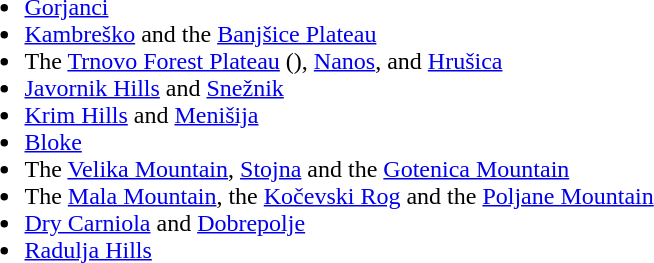<table>
<tr>
<td><br><ul><li><a href='#'>Gorjanci</a></li><li><a href='#'>Kambreško</a> and the <a href='#'>Banjšice Plateau</a></li><li>The <a href='#'>Trnovo Forest Plateau</a> (), <a href='#'>Nanos</a>, and <a href='#'>Hrušica</a></li><li><a href='#'>Javornik Hills</a> and <a href='#'>Snežnik</a></li><li><a href='#'>Krim Hills</a> and <a href='#'>Menišija</a></li><li><a href='#'>Bloke</a></li><li>The <a href='#'>Velika Mountain</a>, <a href='#'>Stojna</a> and the <a href='#'>Gotenica Mountain</a></li><li>The <a href='#'>Mala Mountain</a>, the <a href='#'>Kočevski Rog</a> and the <a href='#'>Poljane Mountain</a></li><li><a href='#'>Dry Carniola</a> and <a href='#'>Dobrepolje</a></li><li><a href='#'>Radulja Hills</a></li></ul></td>
<td></td>
</tr>
</table>
